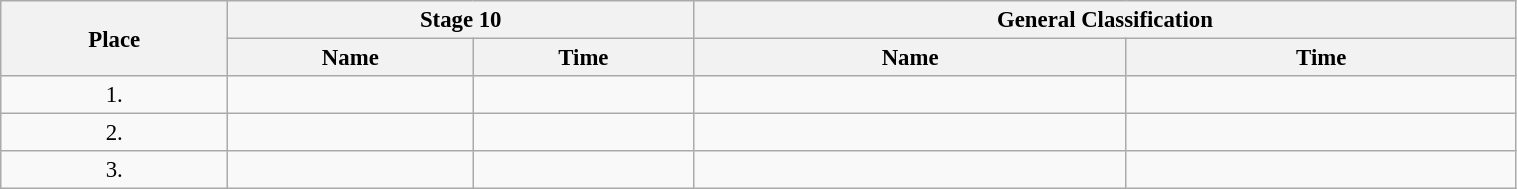<table class="wikitable"  style="font-size:95%; width:80%;">
<tr>
<th rowspan="2">Place</th>
<th colspan="2">Stage 10</th>
<th colspan="2">General Classification</th>
</tr>
<tr>
<th>Name</th>
<th>Time</th>
<th>Name</th>
<th>Time</th>
</tr>
<tr>
<td style="text-align:center;">1.</td>
<td></td>
<td></td>
<td></td>
<td></td>
</tr>
<tr>
<td style="text-align:center;">2.</td>
<td></td>
<td></td>
<td></td>
<td></td>
</tr>
<tr>
<td style="text-align:center;">3.</td>
<td></td>
<td></td>
<td></td>
<td></td>
</tr>
</table>
